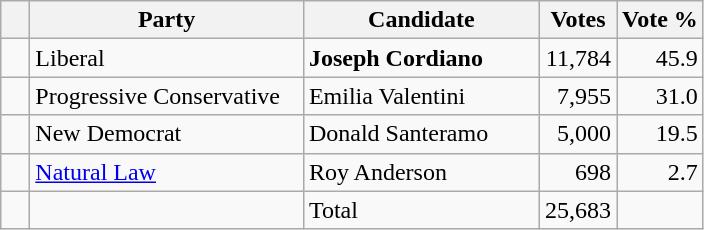<table class="wikitable">
<tr>
<th></th>
<th scope="col" width="175">Party</th>
<th scope="col" width="150">Candidate</th>
<th>Votes</th>
<th>Vote %</th>
</tr>
<tr>
<td>   </td>
<td>Liberal</td>
<td><strong>Joseph Cordiano</strong></td>
<td align=right>11,784</td>
<td align=right>45.9</td>
</tr>
<tr |>
<td>   </td>
<td>Progressive Conservative</td>
<td>Emilia Valentini</td>
<td align=right>7,955</td>
<td align=right>31.0</td>
</tr>
<tr |>
<td>   </td>
<td>New Democrat</td>
<td>Donald Santeramo</td>
<td align=right>5,000</td>
<td align=right>19.5</td>
</tr>
<tr |>
<td>   </td>
<td><a href='#'>Natural Law</a></td>
<td>Roy Anderson</td>
<td align=right>698</td>
<td align=right>2.7<br></td>
</tr>
<tr |>
<td></td>
<td></td>
<td>Total</td>
<td align=right>25,683</td>
<td></td>
</tr>
</table>
